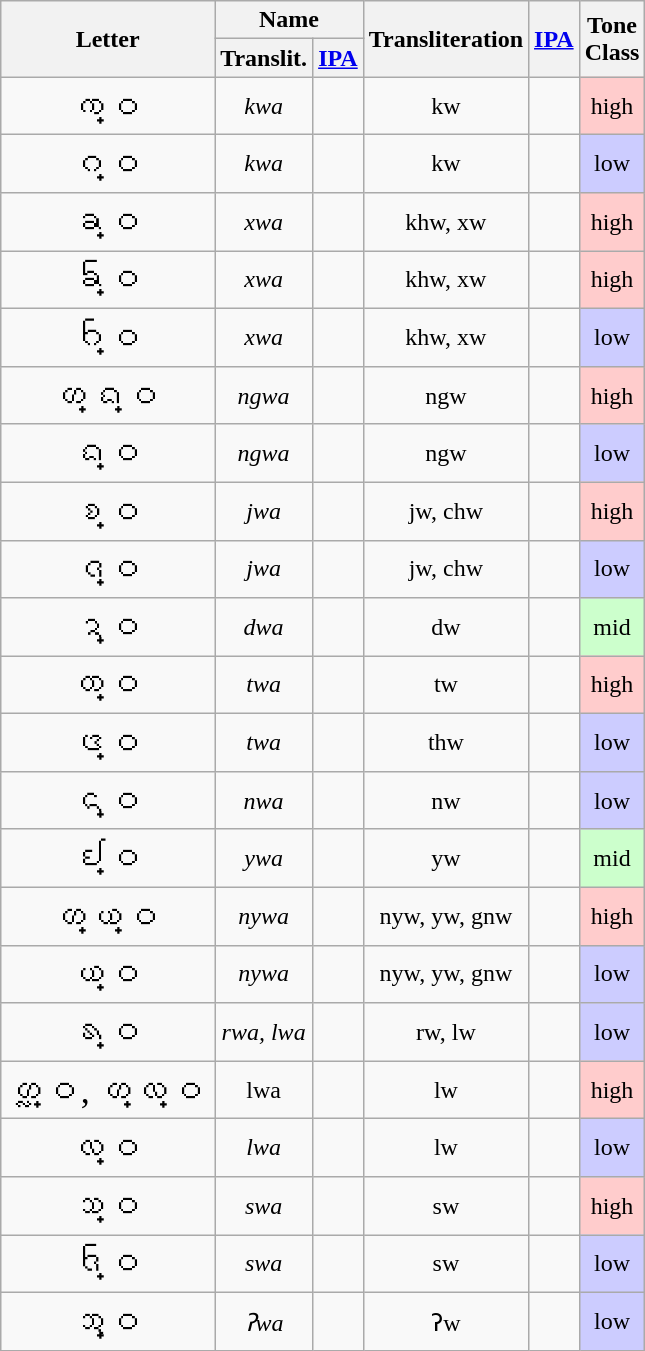<table class="wikitable" style="text-align: center;">
<tr>
<th rowspan="2">Letter</th>
<th colspan="2">Name</th>
<th rowspan="2">Transliteration</th>
<th rowspan="2"><a href='#'>IPA</a></th>
<th rowspan="2">Tone<br>Class</th>
</tr>
<tr>
<th>Translit.</th>
<th><a href='#'>IPA</a></th>
</tr>
<tr>
<td style="font-size: 150%">ᨠ᩠ᩅ</td>
<td><em>kwa</em></td>
<td></td>
<td>kw</td>
<td></td>
<td style="background: #fcc">high</td>
</tr>
<tr>
<td style="font-size: 150%">ᨣ᩠ᩅ</td>
<td><em>kwa</em></td>
<td></td>
<td>kw</td>
<td></td>
<td style="background: #ccf">low</td>
</tr>
<tr>
<td style="font-size: 150%">ᨡ᩠ᩅ</td>
<td><em>xwa</em></td>
<td></td>
<td>khw, xw</td>
<td></td>
<td style="background: #fcc">high</td>
</tr>
<tr>
<td style="font-size: 150%">ᨢ᩠ᩅ</td>
<td><em>xwa</em></td>
<td></td>
<td>khw, xw</td>
<td></td>
<td style="background: #fcc">high</td>
</tr>
<tr>
<td style="font-size: 150%">ᨤ᩠ᩅ</td>
<td><em>xwa</em></td>
<td></td>
<td>khw, xw</td>
<td></td>
<td style="background: #ccf">low</td>
</tr>
<tr>
<td style="font-size: 150%">ᩉ᩠ᨦ᩠ᩅ</td>
<td><em>ngwa</em></td>
<td></td>
<td>ngw</td>
<td></td>
<td style="background: #fcc">high</td>
</tr>
<tr>
<td style="font-size: 150%">ᨦ᩠ᩅ</td>
<td><em>ngwa</em></td>
<td></td>
<td>ngw</td>
<td></td>
<td style="background: #ccf">low</td>
</tr>
<tr>
<td style="font-size: 150%">ᨧ᩠ᩅ</td>
<td><em>jwa</em></td>
<td></td>
<td>jw, chw</td>
<td></td>
<td style="background: #fcc">high</td>
</tr>
<tr>
<td style="font-size: 150%">ᨩ᩠ᩅ</td>
<td><em>jwa</em></td>
<td></td>
<td>jw, chw</td>
<td></td>
<td style="background: #ccf">low</td>
</tr>
<tr>
<td style="font-size: 150%">ᨯ᩠ᩅ</td>
<td><em>dwa</em></td>
<td></td>
<td>dw</td>
<td></td>
<td style="background: #cfc">mid</td>
</tr>
<tr>
<td style="font-size: 150%">ᨲ᩠ᩅ</td>
<td><em>twa</em></td>
<td></td>
<td>tw</td>
<td></td>
<td style="background: #fcc">high</td>
</tr>
<tr>
<td style="font-size: 150%">ᨴ᩠ᩅ</td>
<td><em>twa</em></td>
<td></td>
<td>thw</td>
<td></td>
<td style="background: #ccf">low</td>
</tr>
<tr>
<td style="font-size: 150%">ᨶ᩠ᩅ</td>
<td><em>nwa</em></td>
<td></td>
<td>nw</td>
<td></td>
<td style="background: #ccf">low</td>
</tr>
<tr>
<td style="font-size: 150%">ᩀ᩠ᩅ</td>
<td><em>ywa</em></td>
<td></td>
<td>yw</td>
<td></td>
<td style="background: #cfc">mid</td>
</tr>
<tr>
<td style="font-size: 150%">ᩉ᩠ᨿ᩠ᩅ</td>
<td><em>nywa</em></td>
<td></td>
<td>nyw, yw, gnw</td>
<td></td>
<td style="background: #fcc">high</td>
</tr>
<tr>
<td style="font-size: 150%">ᨿ᩠ᩅ</td>
<td><em>nywa</em></td>
<td></td>
<td>nyw, yw, gnw</td>
<td></td>
<td style="background: #ccf">low</td>
</tr>
<tr>
<td style="font-size: 150%">ᩁ᩠ᩅ</td>
<td><em>rwa, lwa</em></td>
<td></td>
<td>rw, lw</td>
<td></td>
<td style="background: #ccf">low</td>
</tr>
<tr>
<td style="font-size: 150%">ᩉᩖ᩠ᩅ, ᩉ᩠ᩃ᩠ᩅ</td>
<td>lwa</td>
<td></td>
<td>lw</td>
<td></td>
<td style="background: #fcc">high</td>
</tr>
<tr>
<td style="font-size: 150%">ᩃ᩠ᩅ</td>
<td><em>lwa</em></td>
<td></td>
<td>lw</td>
<td></td>
<td style="background: #ccf">low</td>
</tr>
<tr>
<td style="font-size: 150%">ᩈ᩠ᩅ</td>
<td><em>swa</em></td>
<td></td>
<td>sw</td>
<td></td>
<td style="background: #fcc">high</td>
</tr>
<tr>
<td style="font-size: 150%">ᨪ᩠ᩅ</td>
<td><em>swa</em></td>
<td></td>
<td>sw</td>
<td></td>
<td style="background: #ccf">low</td>
</tr>
<tr>
<td style="font-size: 150%">ᩋ᩠ᩅ</td>
<td><em>ʔwa</em></td>
<td></td>
<td>ʔw</td>
<td></td>
<td style="background: #ccf">low</td>
</tr>
</table>
